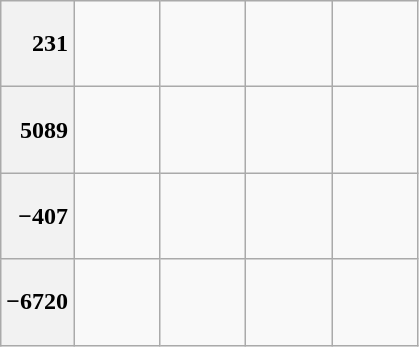<table class="wikitable" border="1" style="text-align:center">
<tr>
<th style="text-align:right;height:50px">231</th>
<td style="width:50px"> </td>
<td style="width:50px"></td>
<td style="width:50px"></td>
<td style="width:50px"></td>
</tr>
<tr>
<th style="text-align:right;height:50px">5089</th>
<td style="width:50px"></td>
<td style="width:50px"> </td>
<td style="width:50px"></td>
<td style="width:50px"></td>
</tr>
<tr>
<th style="text-align:right;height:50px">−407</th>
<td style="width:50px"> </td>
<td style="width:50px"></td>
<td style="width:50px"> </td>
<td style="width:50px"></td>
</tr>
<tr>
<th style="text-align:right;height:50px">−6720</th>
<td style="width:50px"></td>
<td style="width:50px"></td>
<td style="width:50px"></td>
<td style="width:50px"> </td>
</tr>
</table>
